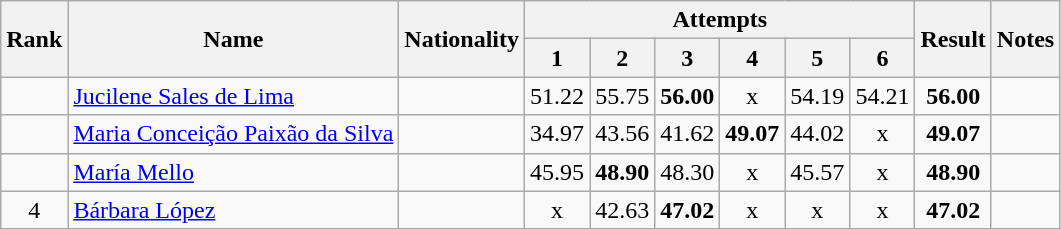<table class="wikitable sortable" style="text-align:center">
<tr>
<th rowspan=2>Rank</th>
<th rowspan=2>Name</th>
<th rowspan=2>Nationality</th>
<th colspan=6>Attempts</th>
<th rowspan=2>Result</th>
<th rowspan=2>Notes</th>
</tr>
<tr>
<th>1</th>
<th>2</th>
<th>3</th>
<th>4</th>
<th>5</th>
<th>6</th>
</tr>
<tr>
<td align=center></td>
<td align=left><a href='#'>Jucilene Sales de Lima</a></td>
<td align=left></td>
<td>51.22</td>
<td>55.75</td>
<td><strong>56.00</strong></td>
<td>x</td>
<td>54.19</td>
<td>54.21</td>
<td><strong>56.00</strong></td>
<td></td>
</tr>
<tr>
<td align=center></td>
<td align=left><a href='#'>Maria Conceição Paixão da Silva</a></td>
<td align=left></td>
<td>34.97</td>
<td>43.56</td>
<td>41.62</td>
<td><strong>49.07</strong></td>
<td>44.02</td>
<td>x</td>
<td><strong>49.07</strong></td>
<td></td>
</tr>
<tr>
<td align=center></td>
<td align=left><a href='#'>María Mello</a></td>
<td align=left></td>
<td>45.95</td>
<td><strong>48.90</strong></td>
<td>48.30</td>
<td>x</td>
<td>45.57</td>
<td>x</td>
<td><strong>48.90</strong></td>
<td></td>
</tr>
<tr>
<td align=center>4</td>
<td align=left><a href='#'>Bárbara López</a></td>
<td align=left></td>
<td>x</td>
<td>42.63</td>
<td><strong>47.02</strong></td>
<td>x</td>
<td>x</td>
<td>x</td>
<td><strong>47.02</strong></td>
<td></td>
</tr>
</table>
